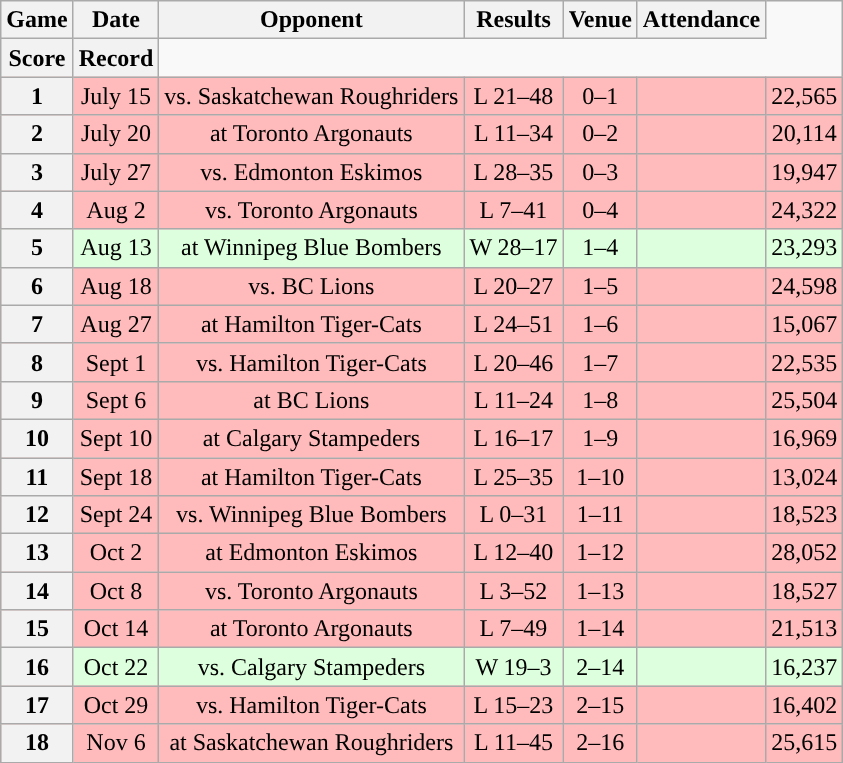<table class="wikitable" style="text-align:center">
<tr>
<th>Game</th>
<th>Date</th>
<th>Opponent</th>
<th>Results</th>
<th>Venue</th>
<th>Attendance</th>
</tr>
<tr>
<th>Score</th>
<th>Record</th>
</tr>
<tr style="background:#ffbbbb">
<th>1</th>
<td>July 15</td>
<td>vs. Saskatchewan Roughriders</td>
<td>L 21–48</td>
<td>0–1</td>
<td></td>
<td>22,565</td>
</tr>
<tr style="background:#ffbbbb">
<th>2</th>
<td>July 20</td>
<td>at Toronto Argonauts</td>
<td>L 11–34</td>
<td>0–2</td>
<td></td>
<td>20,114</td>
</tr>
<tr style="background:#ffbbbb">
<th>3</th>
<td>July 27</td>
<td>vs. Edmonton Eskimos</td>
<td>L 28–35</td>
<td>0–3</td>
<td></td>
<td>19,947</td>
</tr>
<tr style="background:#ffbbbb">
<th>4</th>
<td>Aug 2</td>
<td>vs. Toronto Argonauts</td>
<td>L 7–41</td>
<td>0–4</td>
<td></td>
<td>24,322</td>
</tr>
<tr style="background:#ddffdd">
<th>5</th>
<td>Aug 13</td>
<td>at Winnipeg Blue Bombers</td>
<td>W 28–17</td>
<td>1–4</td>
<td></td>
<td>23,293</td>
</tr>
<tr style="background:#ffbbbb">
<th>6</th>
<td>Aug 18</td>
<td>vs. BC Lions</td>
<td>L 20–27</td>
<td>1–5</td>
<td></td>
<td>24,598</td>
</tr>
<tr style="background:#ffbbbb">
<th>7</th>
<td>Aug 27</td>
<td>at Hamilton Tiger-Cats</td>
<td>L 24–51</td>
<td>1–6</td>
<td></td>
<td>15,067</td>
</tr>
<tr style="background:#ffbbbb">
<th>8</th>
<td>Sept 1</td>
<td>vs. Hamilton Tiger-Cats</td>
<td>L 20–46</td>
<td>1–7</td>
<td></td>
<td>22,535</td>
</tr>
<tr style="background:#ffbbbb">
<th>9</th>
<td>Sept 6</td>
<td>at BC Lions</td>
<td>L 11–24</td>
<td>1–8</td>
<td></td>
<td>25,504</td>
</tr>
<tr style="background:#ffbbbb">
<th>10</th>
<td>Sept 10</td>
<td>at Calgary Stampeders</td>
<td>L 16–17</td>
<td>1–9</td>
<td></td>
<td>16,969</td>
</tr>
<tr style="background:#ffbbbb">
<th>11</th>
<td>Sept 18</td>
<td>at Hamilton Tiger-Cats</td>
<td>L 25–35</td>
<td>1–10</td>
<td></td>
<td>13,024</td>
</tr>
<tr style="background:#ffbbbb">
<th>12</th>
<td>Sept 24</td>
<td>vs. Winnipeg Blue Bombers</td>
<td>L 0–31</td>
<td>1–11</td>
<td></td>
<td>18,523</td>
</tr>
<tr style="background:#ffbbbb">
<th>13</th>
<td>Oct 2</td>
<td>at Edmonton Eskimos</td>
<td>L 12–40</td>
<td>1–12</td>
<td></td>
<td>28,052</td>
</tr>
<tr style="background:#ffbbbb">
<th>14</th>
<td>Oct 8</td>
<td>vs. Toronto Argonauts</td>
<td>L 3–52</td>
<td>1–13</td>
<td></td>
<td>18,527</td>
</tr>
<tr style="background:#ffbbbb">
<th>15</th>
<td>Oct 14</td>
<td>at Toronto Argonauts</td>
<td>L 7–49</td>
<td>1–14</td>
<td></td>
<td>21,513</td>
</tr>
<tr style="background:#ddffdd">
<th>16</th>
<td>Oct 22</td>
<td>vs. Calgary Stampeders</td>
<td>W 19–3</td>
<td>2–14</td>
<td></td>
<td>16,237</td>
</tr>
<tr style="background:#ffbbbb">
<th>17</th>
<td>Oct 29</td>
<td>vs. Hamilton Tiger-Cats</td>
<td>L 15–23</td>
<td>2–15</td>
<td></td>
<td>16,402</td>
</tr>
<tr style="background:#ffbbbb">
<th>18</th>
<td>Nov 6</td>
<td>at Saskatchewan Roughriders</td>
<td>L 11–45</td>
<td>2–16</td>
<td></td>
<td>25,615</td>
</tr>
</table>
